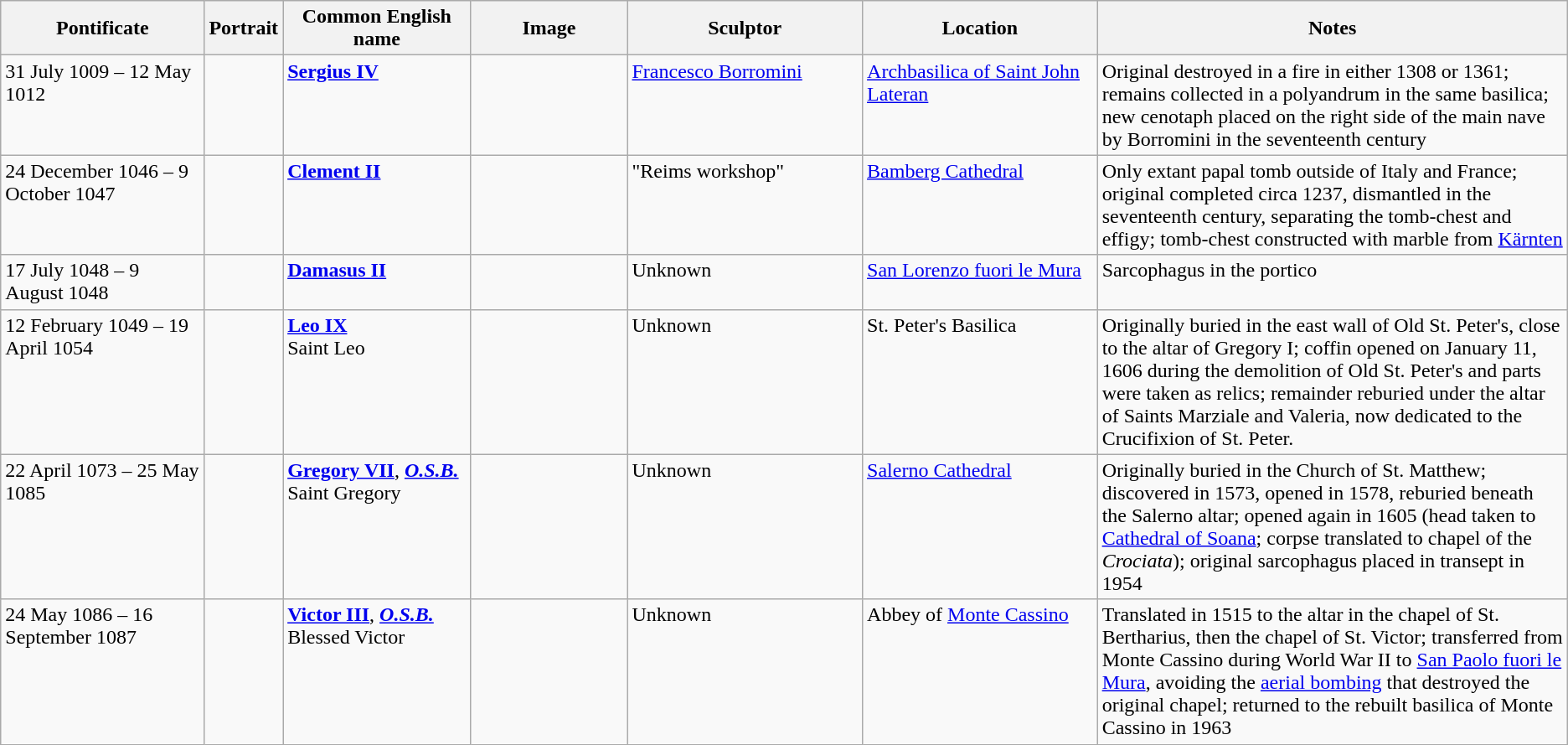<table class=wikitable>
<tr>
<th style="width:13%;">Pontificate</th>
<th style="width:5%;">Portrait</th>
<th style="width:12%;">Common English name</th>
<th>Image</th>
<th style="width:15%;">Sculptor</th>
<th style="width:15%;">Location</th>
<th style="width:30%;">Notes</th>
</tr>
<tr valign="top">
<td>31 July 1009 – 12 May 1012</td>
<td></td>
<td><strong><a href='#'>Sergius IV</a></strong></td>
<td></td>
<td><a href='#'>Francesco Borromini</a></td>
<td><a href='#'>Archbasilica of Saint John Lateran</a></td>
<td>Original destroyed in a fire in either 1308 or 1361; remains collected in a polyandrum in the same basilica; new cenotaph placed on the right side of the main nave by Borromini in the seventeenth century</td>
</tr>
<tr valign="top">
<td>24 December 1046 – 9 October 1047</td>
<td></td>
<td><strong><a href='#'>Clement II</a></strong></td>
<td></td>
<td>"Reims workshop"</td>
<td><a href='#'>Bamberg Cathedral</a></td>
<td>Only extant papal tomb outside of Italy and France; original completed circa 1237, dismantled in the seventeenth century, separating the tomb-chest and effigy; tomb-chest constructed with marble from <a href='#'>Kärnten</a></td>
</tr>
<tr valign="top">
<td>17 July 1048 – 9 August 1048</td>
<td></td>
<td><strong><a href='#'>Damasus II</a></strong></td>
<td></td>
<td>Unknown</td>
<td><a href='#'>San Lorenzo fuori le Mura</a></td>
<td>Sarcophagus in the portico</td>
</tr>
<tr valign="top">
<td>12 February 1049 – 19 April 1054</td>
<td></td>
<td><strong><a href='#'>Leo IX</a></strong><br>Saint Leo</td>
<td></td>
<td>Unknown</td>
<td>St. Peter's Basilica</td>
<td>Originally buried in the east wall of Old St. Peter's, close to the altar of Gregory I; coffin opened on January 11, 1606 during the demolition of Old St. Peter's and parts were taken as relics; remainder reburied under the altar of Saints Marziale and Valeria, now dedicated to the Crucifixion of St. Peter.</td>
</tr>
<tr valign="top">
<td>22 April 1073 – 25 May 1085</td>
<td></td>
<td><strong><a href='#'>Gregory VII</a></strong>, <strong><em><a href='#'>O.S.B.</a></em></strong><br>Saint Gregory</td>
<td></td>
<td>Unknown</td>
<td><a href='#'>Salerno Cathedral</a></td>
<td>Originally buried in the Church of St. Matthew; discovered in 1573, opened in 1578, reburied beneath the Salerno altar; opened again in 1605 (head taken to <a href='#'>Cathedral of Soana</a>; corpse translated to chapel of the <em>Crociata</em>); original sarcophagus placed in transept in 1954</td>
</tr>
<tr valign="top">
<td>24 May 1086 – 16 September 1087</td>
<td></td>
<td><strong><a href='#'>Victor III</a></strong>, <strong><em><a href='#'>O.S.B.</a></em></strong><br>Blessed Victor</td>
<td></td>
<td>Unknown</td>
<td>Abbey of <a href='#'>Monte Cassino</a></td>
<td>Translated in 1515 to the altar in the chapel of St. Bertharius, then the chapel of St. Victor; transferred from Monte Cassino during World War II to <a href='#'>San Paolo fuori le Mura</a>, avoiding the <a href='#'>aerial bombing</a> that destroyed the original chapel; returned to the rebuilt basilica of Monte Cassino in 1963</td>
</tr>
</table>
